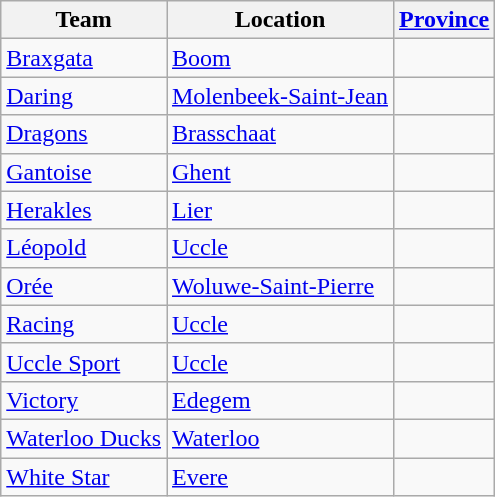<table class="wikitable sortable">
<tr>
<th>Team</th>
<th>Location</th>
<th><a href='#'>Province</a></th>
</tr>
<tr>
<td><a href='#'>Braxgata</a></td>
<td><a href='#'>Boom</a></td>
<td></td>
</tr>
<tr>
<td><a href='#'>Daring</a></td>
<td><a href='#'>Molenbeek-Saint-Jean</a></td>
<td></td>
</tr>
<tr>
<td><a href='#'>Dragons</a></td>
<td><a href='#'>Brasschaat</a></td>
<td></td>
</tr>
<tr>
<td><a href='#'>Gantoise</a></td>
<td><a href='#'>Ghent</a></td>
<td></td>
</tr>
<tr>
<td><a href='#'>Herakles</a></td>
<td><a href='#'>Lier</a></td>
<td></td>
</tr>
<tr>
<td><a href='#'>Léopold</a></td>
<td><a href='#'>Uccle</a></td>
<td></td>
</tr>
<tr>
<td><a href='#'>Orée</a></td>
<td><a href='#'>Woluwe-Saint-Pierre</a></td>
<td></td>
</tr>
<tr>
<td><a href='#'>Racing</a></td>
<td><a href='#'>Uccle</a></td>
<td></td>
</tr>
<tr>
<td><a href='#'>Uccle Sport</a></td>
<td><a href='#'>Uccle</a></td>
<td></td>
</tr>
<tr>
<td><a href='#'>Victory</a></td>
<td><a href='#'>Edegem</a></td>
<td></td>
</tr>
<tr>
<td><a href='#'>Waterloo Ducks</a></td>
<td><a href='#'>Waterloo</a></td>
<td></td>
</tr>
<tr>
<td><a href='#'>White Star</a></td>
<td><a href='#'>Evere</a></td>
<td></td>
</tr>
</table>
